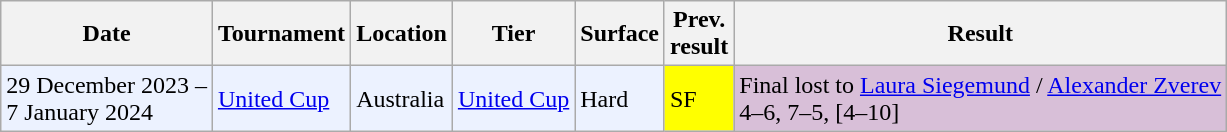<table class="wikitable">
<tr>
<th>Date</th>
<th>Tournament</th>
<th>Location</th>
<th>Tier</th>
<th>Surface</th>
<th>Prev.<br>result</th>
<th>Result</th>
</tr>
<tr style="background:#ecf2ff">
<td>29 December 2023 –<br>7 January 2024</td>
<td><a href='#'>United Cup</a></td>
<td>Australia</td>
<td><a href='#'>United Cup</a></td>
<td>Hard</td>
<td style="background:yellow">SF</td>
<td style="background:thistle">Final lost to  <a href='#'>Laura Siegemund</a> /  <a href='#'>Alexander Zverev</a><br>4–6, 7–5, [4–10]</td>
</tr>
</table>
